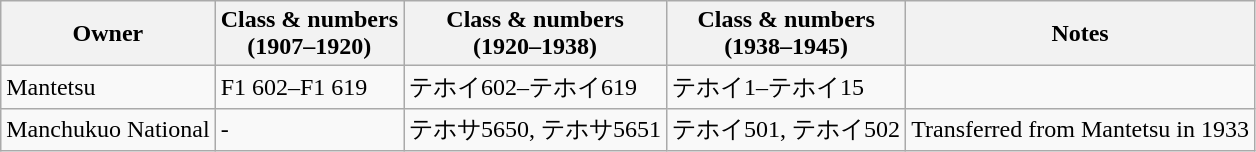<table class="wikitable">
<tr>
<th>Owner</th>
<th>Class & numbers<br>(1907–1920)</th>
<th>Class & numbers<br>(1920–1938)</th>
<th>Class & numbers<br>(1938–1945)</th>
<th>Notes</th>
</tr>
<tr>
<td>Mantetsu</td>
<td>F1 602–F1 619</td>
<td>テホイ602–テホイ619</td>
<td>テホイ1–テホイ15</td>
<td></td>
</tr>
<tr>
<td>Manchukuo National</td>
<td>-</td>
<td>テホサ5650, テホサ5651</td>
<td>テホイ501, テホイ502</td>
<td>Transferred from Mantetsu in 1933</td>
</tr>
</table>
